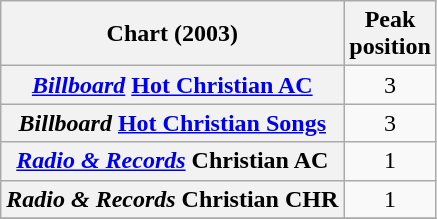<table class="wikitable plainrowheaders sortable" style="text-align:center;">
<tr>
<th scope="col">Chart (2003)</th>
<th scope="col">Peak<br>position</th>
</tr>
<tr>
<th scope="row"><em><a href='#'>Billboard</a></em> <a href='#'>Hot Christian AC</a></th>
<td align="center">3</td>
</tr>
<tr>
<th scope="row"><em>Billboard</em> <a href='#'>Hot Christian Songs</a></th>
<td align="center">3</td>
</tr>
<tr>
<th scope="row"><em><a href='#'>Radio & Records</a></em> Christian AC</th>
<td align="center">1</td>
</tr>
<tr>
<th scope="row"><em>Radio & Records</em> Christian CHR</th>
<td align="center">1</td>
</tr>
<tr>
</tr>
</table>
